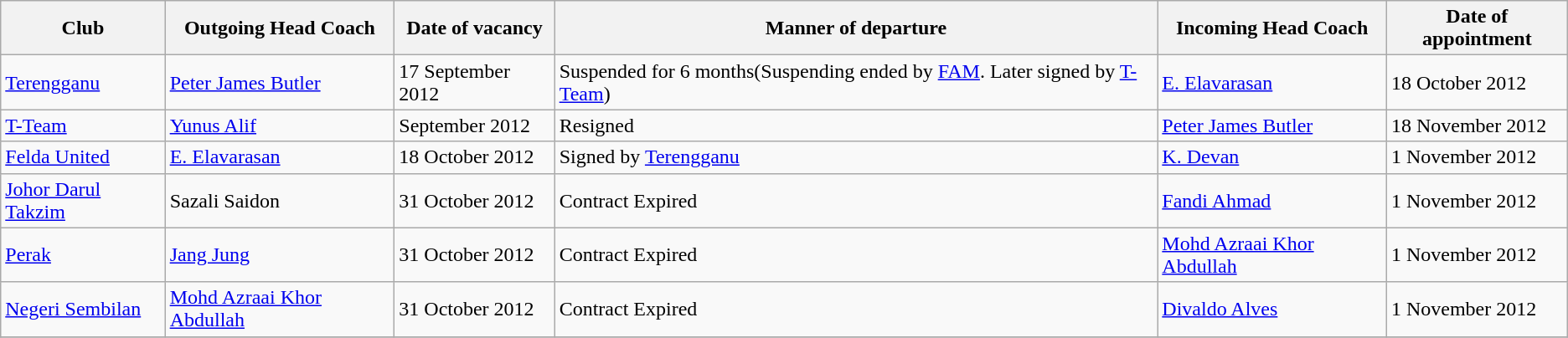<table class="wikitable">
<tr>
<th>Club</th>
<th>Outgoing Head Coach</th>
<th>Date of vacancy</th>
<th>Manner of departure</th>
<th>Incoming Head Coach</th>
<th>Date of appointment</th>
</tr>
<tr>
<td><a href='#'>Terengganu</a></td>
<td><a href='#'>Peter James Butler</a></td>
<td>17 September 2012</td>
<td>Suspended for 6 months(Suspending ended by <a href='#'>FAM</a>. Later signed by <a href='#'>T-Team</a>)</td>
<td><a href='#'>E. Elavarasan</a></td>
<td>18 October 2012</td>
</tr>
<tr>
<td><a href='#'>T-Team</a></td>
<td><a href='#'>Yunus Alif</a></td>
<td>September 2012</td>
<td>Resigned</td>
<td><a href='#'>Peter James Butler</a></td>
<td>18 November 2012</td>
</tr>
<tr>
<td><a href='#'>Felda United</a></td>
<td><a href='#'>E. Elavarasan</a></td>
<td>18 October 2012</td>
<td>Signed by <a href='#'>Terengganu</a></td>
<td><a href='#'>K. Devan</a></td>
<td>1 November 2012</td>
</tr>
<tr>
<td><a href='#'>Johor Darul Takzim</a></td>
<td>Sazali Saidon</td>
<td>31 October 2012</td>
<td>Contract Expired</td>
<td><a href='#'>Fandi Ahmad</a></td>
<td>1 November 2012</td>
</tr>
<tr>
<td><a href='#'>Perak</a></td>
<td><a href='#'>Jang Jung</a></td>
<td>31 October 2012</td>
<td>Contract Expired</td>
<td><a href='#'>Mohd Azraai Khor Abdullah</a></td>
<td>1 November 2012</td>
</tr>
<tr>
<td><a href='#'>Negeri Sembilan</a></td>
<td><a href='#'>Mohd Azraai Khor Abdullah</a></td>
<td>31 October 2012</td>
<td>Contract Expired</td>
<td><a href='#'>Divaldo Alves</a></td>
<td>1 November 2012</td>
</tr>
<tr>
</tr>
</table>
